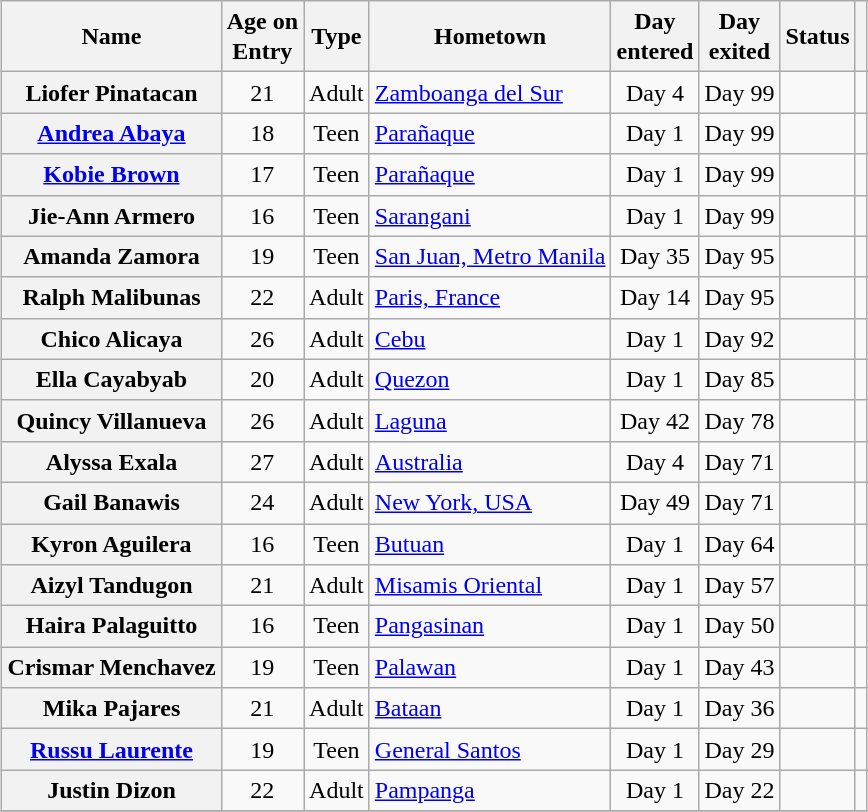<table class="wikitable sortable" style="margin:1em auto; font-size:100%; line-height:20px; text-align:center">
<tr>
<th>Name</th>
<th>Age on<br>Entry</th>
<th>Type</th>
<th>Hometown</th>
<th>Day<br>entered</th>
<th>Day<br>exited</th>
<th>Status</th>
<th></th>
</tr>
<tr>
<th>Liofer Pinatacan</th>
<td>21</td>
<td>Adult</td>
<td align="left"><a href='#'>Zamboanga del Sur</a></td>
<td>Day 4</td>
<td>Day 99</td>
<td></td>
<td></td>
</tr>
<tr>
<th><a href='#'>Andrea Abaya</a></th>
<td>18</td>
<td>Teen</td>
<td align="left"><a href='#'>Parañaque</a></td>
<td>Day 1</td>
<td>Day 99</td>
<td></td>
<td></td>
</tr>
<tr>
<th><a href='#'>Kobie Brown</a></th>
<td>17</td>
<td>Teen</td>
<td align="left"><a href='#'>Parañaque</a></td>
<td>Day 1</td>
<td>Day 99</td>
<td></td>
<td></td>
</tr>
<tr>
<th>Jie-Ann Armero</th>
<td>16</td>
<td>Teen</td>
<td align="left"><a href='#'>Sarangani</a></td>
<td>Day 1</td>
<td>Day 99</td>
<td></td>
<td></td>
</tr>
<tr>
<th>Amanda Zamora</th>
<td>19</td>
<td>Teen</td>
<td align="left"><a href='#'>San Juan, Metro Manila</a></td>
<td>Day 35</td>
<td>Day 95</td>
<td></td>
<td></td>
</tr>
<tr>
<th>Ralph Malibunas</th>
<td>22</td>
<td>Adult</td>
<td align="left"><a href='#'>Paris, France</a></td>
<td>Day 14</td>
<td>Day 95</td>
<td></td>
<td></td>
</tr>
<tr>
<th>Chico Alicaya</th>
<td>26</td>
<td>Adult</td>
<td align="left"><a href='#'>Cebu</a></td>
<td>Day 1</td>
<td>Day 92</td>
<td></td>
<td></td>
</tr>
<tr>
<th>Ella Cayabyab</th>
<td>20</td>
<td>Adult</td>
<td align="left"><a href='#'>Quezon</a></td>
<td>Day 1</td>
<td>Day 85</td>
<td></td>
<td></td>
</tr>
<tr>
<th>Quincy Villanueva</th>
<td>26</td>
<td>Adult</td>
<td align="left"><a href='#'>Laguna</a></td>
<td>Day 42</td>
<td>Day 78</td>
<td></td>
<td></td>
</tr>
<tr>
<th>Alyssa Exala</th>
<td>27</td>
<td>Adult</td>
<td align="left"><a href='#'>Australia</a></td>
<td>Day 4</td>
<td>Day 71</td>
<td></td>
<td></td>
</tr>
<tr>
<th>Gail Banawis</th>
<td>24</td>
<td>Adult</td>
<td align="left"><a href='#'>New York, USA</a></td>
<td>Day 49</td>
<td>Day 71</td>
<td></td>
<td></td>
</tr>
<tr>
<th>Kyron Aguilera</th>
<td>16</td>
<td>Teen</td>
<td align="left"><a href='#'>Butuan</a></td>
<td>Day 1</td>
<td>Day 64</td>
<td></td>
<td></td>
</tr>
<tr>
<th>Aizyl Tandugon</th>
<td>21</td>
<td>Adult</td>
<td align="left"><a href='#'>Misamis Oriental</a></td>
<td>Day 1</td>
<td>Day 57</td>
<td></td>
<td></td>
</tr>
<tr>
<th>Haira Palaguitto</th>
<td>16</td>
<td>Teen</td>
<td align="left"><a href='#'>Pangasinan</a></td>
<td>Day 1</td>
<td>Day 50</td>
<td></td>
<td></td>
</tr>
<tr>
<th>Crismar Menchavez</th>
<td>19</td>
<td>Teen</td>
<td align="left"><a href='#'>Palawan</a></td>
<td>Day 1</td>
<td>Day 43</td>
<td></td>
<td></td>
</tr>
<tr>
<th>Mika Pajares</th>
<td>21</td>
<td>Adult</td>
<td align="left"><a href='#'>Bataan</a></td>
<td>Day 1</td>
<td>Day 36</td>
<td></td>
<td></td>
</tr>
<tr>
<th><a href='#'>Russu Laurente</a></th>
<td>19</td>
<td>Teen</td>
<td align="left"><a href='#'>General Santos</a></td>
<td>Day 1</td>
<td>Day 29</td>
<td></td>
<td></td>
</tr>
<tr>
<th>Justin Dizon</th>
<td>22</td>
<td>Adult</td>
<td align="left"><a href='#'>Pampanga</a></td>
<td>Day 1</td>
<td>Day 22</td>
<td></td>
<td></td>
</tr>
<tr>
</tr>
</table>
